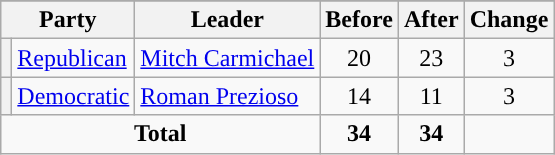<table class="wikitable" style="text-align:center;">
<tr>
</tr>
<tr>
<th colspan=2>Party</th>
<th>Leader</th>
<th>Before</th>
<th>After</th>
<th>Change</th>
</tr>
<tr>
<th style="background-color:"></th>
<td style="text-align:left;"><a href='#'>Republican</a></td>
<td style="text-align:left;"><a href='#'>Mitch Carmichael</a></td>
<td>20</td>
<td>23</td>
<td> 3</td>
</tr>
<tr>
<th style="background-color:"></th>
<td style="text-align:left;"><a href='#'>Democratic</a></td>
<td style="text-align:left;"><a href='#'>Roman Prezioso</a></td>
<td>14</td>
<td>11</td>
<td> 3</td>
</tr>
<tr>
<td colspan=3><strong>Total</strong></td>
<td><strong>34</strong></td>
<td><strong>34</strong></td>
<td></td>
</tr>
</table>
